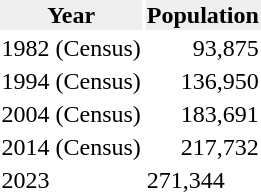<table style="float: left;" border="0">
<tr>
<th style="background:#efefef;">Year</th>
<th style="background:#efefef;">Population</th>
</tr>
<tr>
<td>1982 (Census)</td>
<td style="text-align:right;">93,875</td>
</tr>
<tr>
<td>1994 (Census)</td>
<td style="text-align:right;">136,950</td>
</tr>
<tr>
<td>2004 (Census)</td>
<td style="text-align:right;">183,691</td>
</tr>
<tr>
<td>2014 (Census)</td>
<td style="text-align:right;">217,732</td>
</tr>
<tr>
<td>2023</td>
<td>271,344</td>
</tr>
</table>
